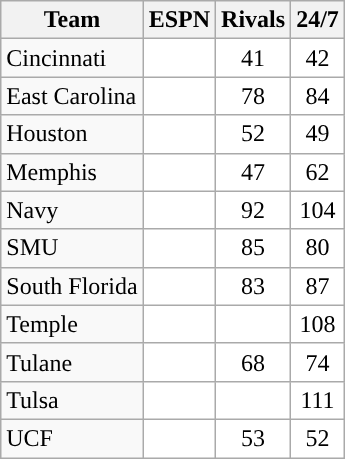<table class="wikitable">
<tr>
<th>Team</th>
<th>ESPN</th>
<th>Rivals</th>
<th>24/7</th>
</tr>
<tr>
<td>Cincinnati</td>
<td style="text-align:center; background:white"></td>
<td style="text-align:center; background:white">41</td>
<td style="text-align:center; background:white">42</td>
</tr>
<tr>
<td>East Carolina</td>
<td style="text-align:center; background:white"></td>
<td style="text-align:center; background:white">78</td>
<td style="text-align:center; background:white">84</td>
</tr>
<tr>
<td>Houston</td>
<td style="text-align:center; background:white"></td>
<td style="text-align:center; background:white">52</td>
<td style="text-align:center; background:white">49</td>
</tr>
<tr>
<td>Memphis</td>
<td style="text-align:center; background:white"></td>
<td style="text-align:center; background:white">47</td>
<td style="text-align:center; background:white">62</td>
</tr>
<tr>
<td>Navy</td>
<td style="text-align:center; background:white"></td>
<td style="text-align:center; background:white">92</td>
<td style="text-align:center; background:white">104</td>
</tr>
<tr>
<td>SMU</td>
<td style="text-align:center; background:white"></td>
<td style="text-align:center; background:white">85</td>
<td style="text-align:center; background:white">80</td>
</tr>
<tr>
<td>South Florida</td>
<td style="text-align:center; background:white"></td>
<td style="text-align:center; background:white">83</td>
<td style="text-align:center; background:white">87</td>
</tr>
<tr>
<td>Temple</td>
<td style="text-align:center; background:white"></td>
<td style="text-align:center; background:white"></td>
<td style="text-align:center; background:white">108</td>
</tr>
<tr>
<td>Tulane</td>
<td style="text-align:center; background:white"></td>
<td style="text-align:center; background:white">68</td>
<td style="text-align:center; background:white">74</td>
</tr>
<tr>
<td>Tulsa</td>
<td style="text-align:center; background:white"></td>
<td style="text-align:center; background:white"></td>
<td style="text-align:center; background:white">111</td>
</tr>
<tr>
<td>UCF</td>
<td style="text-align:center; background:white"></td>
<td style="text-align:center; background:white">53</td>
<td style="text-align:center; background:white">52</td>
</tr>
</table>
